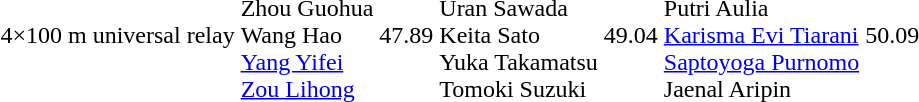<table>
<tr>
<td>4×100 m universal relay</td>
<td><br>Zhou Guohua<br>Wang Hao<br><a href='#'>Yang Yifei</a><br><a href='#'>Zou Lihong</a></td>
<td>47.89</td>
<td><br>Uran Sawada<br>Keita Sato<br>Yuka Takamatsu<br>Tomoki Suzuki</td>
<td>49.04</td>
<td><br>Putri Aulia<br><a href='#'>Karisma Evi Tiarani</a><br><a href='#'>Saptoyoga Purnomo</a><br>Jaenal Aripin</td>
<td>50.09</td>
</tr>
</table>
